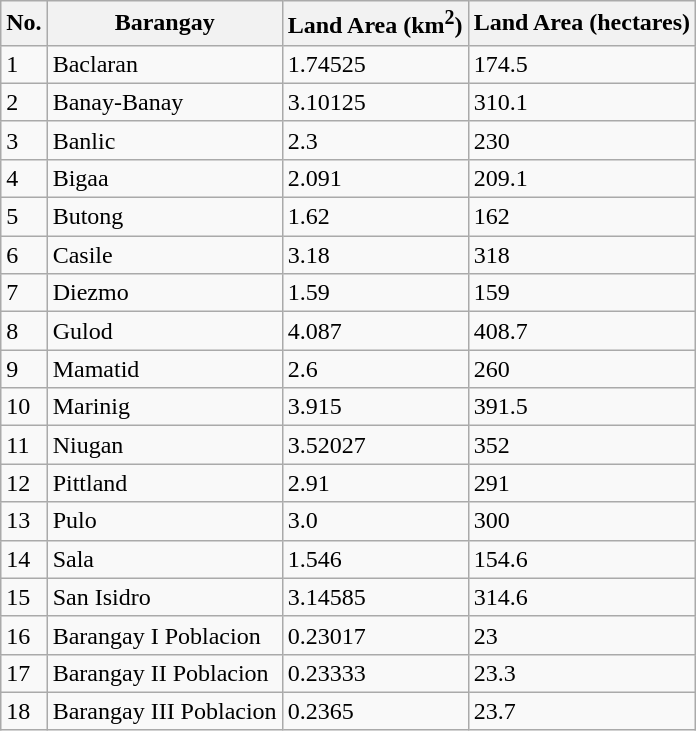<table class="wikitable sortable">
<tr>
<th>No.</th>
<th>Barangay</th>
<th>Land Area (km<sup>2</sup>)</th>
<th>Land Area (hectares)</th>
</tr>
<tr>
<td>1</td>
<td>Baclaran</td>
<td>1.74525</td>
<td>174.5</td>
</tr>
<tr>
<td>2</td>
<td>Banay-Banay</td>
<td>3.10125</td>
<td>310.1</td>
</tr>
<tr>
<td>3</td>
<td>Banlic</td>
<td>2.3</td>
<td>230</td>
</tr>
<tr>
<td>4</td>
<td>Bigaa</td>
<td>2.091</td>
<td>209.1</td>
</tr>
<tr>
<td>5</td>
<td>Butong</td>
<td>1.62</td>
<td>162</td>
</tr>
<tr>
<td>6</td>
<td>Casile</td>
<td>3.18</td>
<td>318</td>
</tr>
<tr>
<td>7</td>
<td>Diezmo</td>
<td>1.59</td>
<td>159</td>
</tr>
<tr>
<td>8</td>
<td>Gulod</td>
<td>4.087</td>
<td>408.7</td>
</tr>
<tr>
<td>9</td>
<td>Mamatid</td>
<td>2.6</td>
<td>260</td>
</tr>
<tr>
<td>10</td>
<td>Marinig</td>
<td>3.915</td>
<td>391.5</td>
</tr>
<tr>
<td>11</td>
<td>Niugan</td>
<td>3.52027</td>
<td>352</td>
</tr>
<tr>
<td>12</td>
<td>Pittland</td>
<td>2.91</td>
<td>291</td>
</tr>
<tr>
<td>13</td>
<td>Pulo</td>
<td>3.0</td>
<td>300</td>
</tr>
<tr>
<td>14</td>
<td>Sala</td>
<td>1.546</td>
<td>154.6</td>
</tr>
<tr>
<td>15</td>
<td>San Isidro</td>
<td>3.14585</td>
<td>314.6</td>
</tr>
<tr>
<td>16</td>
<td>Barangay I Poblacion</td>
<td>0.23017</td>
<td>23</td>
</tr>
<tr>
<td>17</td>
<td>Barangay II Poblacion</td>
<td>0.23333</td>
<td>23.3</td>
</tr>
<tr>
<td>18</td>
<td>Barangay III Poblacion</td>
<td>0.2365</td>
<td>23.7</td>
</tr>
</table>
